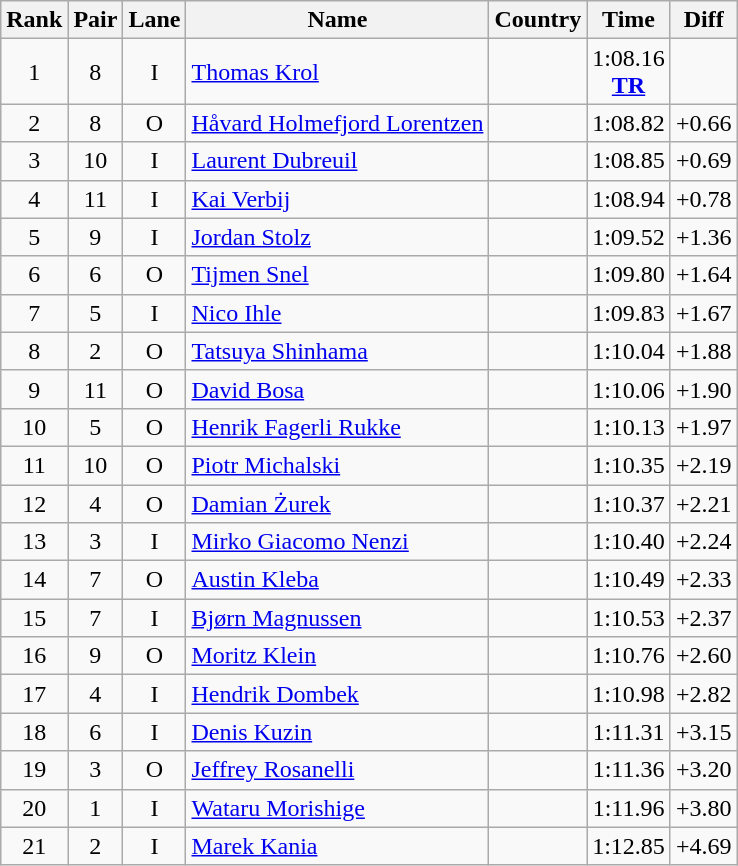<table class="wikitable sortable" style="text-align:center">
<tr>
<th>Rank</th>
<th>Pair</th>
<th>Lane</th>
<th>Name</th>
<th>Country</th>
<th>Time</th>
<th>Diff</th>
</tr>
<tr>
<td>1</td>
<td>8</td>
<td>I</td>
<td align=left><a href='#'>Thomas Krol</a></td>
<td align=left></td>
<td>1:08.16<br><strong><a href='#'>TR</a></strong></td>
<td></td>
</tr>
<tr>
<td>2</td>
<td>8</td>
<td>O</td>
<td align=left><a href='#'>Håvard Holmefjord Lorentzen</a></td>
<td align=left></td>
<td>1:08.82</td>
<td>+0.66</td>
</tr>
<tr>
<td>3</td>
<td>10</td>
<td>I</td>
<td align=left><a href='#'>Laurent Dubreuil</a></td>
<td align=left></td>
<td>1:08.85</td>
<td>+0.69</td>
</tr>
<tr>
<td>4</td>
<td>11</td>
<td>I</td>
<td align=left><a href='#'>Kai Verbij</a></td>
<td align=left></td>
<td>1:08.94</td>
<td>+0.78</td>
</tr>
<tr>
<td>5</td>
<td>9</td>
<td>I</td>
<td align=left><a href='#'>Jordan Stolz</a></td>
<td align=left></td>
<td>1:09.52</td>
<td>+1.36</td>
</tr>
<tr>
<td>6</td>
<td>6</td>
<td>O</td>
<td align=left><a href='#'>Tijmen Snel</a></td>
<td align=left></td>
<td>1:09.80</td>
<td>+1.64</td>
</tr>
<tr>
<td>7</td>
<td>5</td>
<td>I</td>
<td align=left><a href='#'>Nico Ihle</a></td>
<td align=left></td>
<td>1:09.83</td>
<td>+1.67</td>
</tr>
<tr>
<td>8</td>
<td>2</td>
<td>O</td>
<td align=left><a href='#'>Tatsuya Shinhama</a></td>
<td align=left></td>
<td>1:10.04</td>
<td>+1.88</td>
</tr>
<tr>
<td>9</td>
<td>11</td>
<td>O</td>
<td align=left><a href='#'>David Bosa</a></td>
<td align=left></td>
<td>1:10.06</td>
<td>+1.90</td>
</tr>
<tr>
<td>10</td>
<td>5</td>
<td>O</td>
<td align=left><a href='#'>Henrik Fagerli Rukke</a></td>
<td align=left></td>
<td>1:10.13</td>
<td>+1.97</td>
</tr>
<tr>
<td>11</td>
<td>10</td>
<td>O</td>
<td align=left><a href='#'>Piotr Michalski</a></td>
<td align=left></td>
<td>1:10.35</td>
<td>+2.19</td>
</tr>
<tr>
<td>12</td>
<td>4</td>
<td>O</td>
<td align=left><a href='#'>Damian Żurek</a></td>
<td align=left></td>
<td>1:10.37</td>
<td>+2.21</td>
</tr>
<tr>
<td>13</td>
<td>3</td>
<td>I</td>
<td align=left><a href='#'>Mirko Giacomo Nenzi</a></td>
<td align=left></td>
<td>1:10.40</td>
<td>+2.24</td>
</tr>
<tr>
<td>14</td>
<td>7</td>
<td>O</td>
<td align=left><a href='#'>Austin Kleba</a></td>
<td align=left></td>
<td>1:10.49</td>
<td>+2.33</td>
</tr>
<tr>
<td>15</td>
<td>7</td>
<td>I</td>
<td align=left><a href='#'>Bjørn Magnussen</a></td>
<td align=left></td>
<td>1:10.53</td>
<td>+2.37</td>
</tr>
<tr>
<td>16</td>
<td>9</td>
<td>O</td>
<td align=left><a href='#'>Moritz Klein</a></td>
<td align=left></td>
<td>1:10.76</td>
<td>+2.60</td>
</tr>
<tr>
<td>17</td>
<td>4</td>
<td>I</td>
<td align=left><a href='#'>Hendrik Dombek</a></td>
<td align=left></td>
<td>1:10.98</td>
<td>+2.82</td>
</tr>
<tr>
<td>18</td>
<td>6</td>
<td>I</td>
<td align=left><a href='#'>Denis Kuzin</a></td>
<td align=left></td>
<td>1:11.31</td>
<td>+3.15</td>
</tr>
<tr>
<td>19</td>
<td>3</td>
<td>O</td>
<td align=left><a href='#'>Jeffrey Rosanelli</a></td>
<td align=left></td>
<td>1:11.36</td>
<td>+3.20</td>
</tr>
<tr>
<td>20</td>
<td>1</td>
<td>I</td>
<td align=left><a href='#'>Wataru Morishige</a></td>
<td align=left></td>
<td>1:11.96</td>
<td>+3.80</td>
</tr>
<tr>
<td>21</td>
<td>2</td>
<td>I</td>
<td align=left><a href='#'>Marek Kania</a></td>
<td align=left></td>
<td>1:12.85</td>
<td>+4.69</td>
</tr>
</table>
